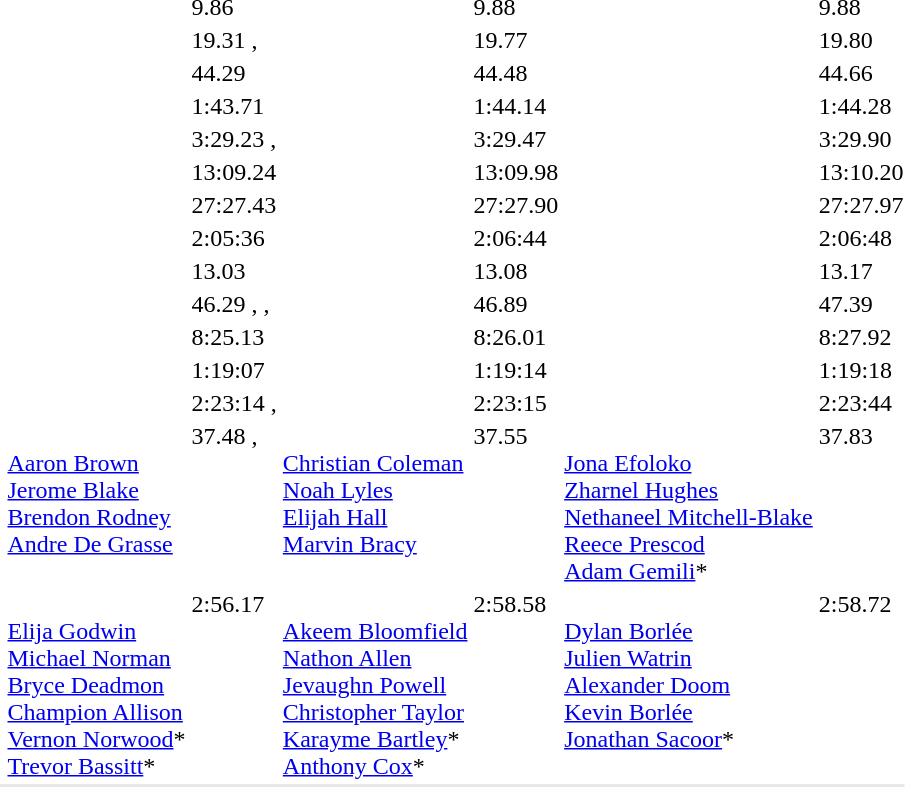<table>
<tr valign="top">
<td></td>
<td></td>
<td>9.86</td>
<td></td>
<td>9.88</td>
<td></td>
<td>9.88</td>
</tr>
<tr valign="top">
<td></td>
<td></td>
<td>19.31 , </td>
<td></td>
<td>19.77 </td>
<td></td>
<td>19.80</td>
</tr>
<tr valign="top">
<td></td>
<td></td>
<td>44.29</td>
<td></td>
<td>44.48</td>
<td></td>
<td>44.66</td>
</tr>
<tr valign="top">
<td></td>
<td></td>
<td>1:43.71 </td>
<td></td>
<td>1:44.14</td>
<td></td>
<td>1:44.28</td>
</tr>
<tr valign="top">
<td></td>
<td></td>
<td>3:29.23 , </td>
<td></td>
<td>3:29.47 </td>
<td></td>
<td>3:29.90 </td>
</tr>
<tr valign="top">
<td></td>
<td></td>
<td>13:09.24</td>
<td></td>
<td>13:09.98</td>
<td></td>
<td>13:10.20 </td>
</tr>
<tr valign="top">
<td></td>
<td></td>
<td>27:27.43 </td>
<td></td>
<td>27:27.90 </td>
<td></td>
<td>27:27.97 </td>
</tr>
<tr valign="top">
<td></td>
<td></td>
<td>2:05:36 </td>
<td></td>
<td>2:06:44</td>
<td></td>
<td>2:06:48</td>
</tr>
<tr valign="top">
<td></td>
<td></td>
<td>13.03</td>
<td></td>
<td>13.08</td>
<td></td>
<td>13.17 </td>
</tr>
<tr valign="top">
<td></td>
<td></td>
<td>46.29 , , </td>
<td></td>
<td>46.89 </td>
<td></td>
<td>47.39 </td>
</tr>
<tr valign="top">
<td></td>
<td></td>
<td>8:25.13</td>
<td></td>
<td>8:26.01</td>
<td></td>
<td>8:27.92</td>
</tr>
<tr valign="top">
<td></td>
<td></td>
<td>1:19:07</td>
<td></td>
<td>1:19:14</td>
<td></td>
<td>1:19:18</td>
</tr>
<tr valign="top">
<td></td>
<td></td>
<td>2:23:14 , </td>
<td></td>
<td>2:23:15 </td>
<td></td>
<td>2:23:44 </td>
</tr>
<tr valign="top">
<td></td>
<td><br><a href='#'>Aaron Brown</a><br><a href='#'>Jerome Blake</a><br><a href='#'>Brendon Rodney</a><br><a href='#'>Andre De Grasse</a></td>
<td>37.48 , </td>
<td><br><a href='#'>Christian Coleman</a><br><a href='#'>Noah Lyles</a><br><a href='#'>Elijah Hall</a><br><a href='#'>Marvin Bracy</a></td>
<td>37.55 </td>
<td><br><a href='#'>Jona Efoloko</a><br><a href='#'>Zharnel Hughes</a><br><a href='#'>Nethaneel Mitchell-Blake</a><br><a href='#'>Reece Prescod</a><br><a href='#'>Adam Gemili</a>*</td>
<td>37.83 </td>
</tr>
<tr valign="top">
<td></td>
<td><br><a href='#'>Elija Godwin</a><br><a href='#'>Michael Norman</a><br><a href='#'>Bryce Deadmon</a><br><a href='#'>Champion Allison</a><br><a href='#'>Vernon Norwood</a>*<br><a href='#'>Trevor Bassitt</a>*</td>
<td>2:56.17 </td>
<td><br><a href='#'>Akeem Bloomfield</a><br> <a href='#'>Nathon Allen</a><br><a href='#'>Jevaughn Powell</a><br><a href='#'>Christopher Taylor</a><br><a href='#'>Karayme Bartley</a>*<br><a href='#'>Anthony Cox</a>*</td>
<td>2:58.58</td>
<td><br><a href='#'>Dylan Borlée</a><br><a href='#'>Julien Watrin</a><br><a href='#'>Alexander Doom</a><br><a href='#'>Kevin Borlée</a><br><a href='#'>Jonathan Sacoor</a>*</td>
<td>2:58.72</td>
</tr>
<tr style="background:#e8e8e8;">
<td colspan=7></td>
</tr>
</table>
